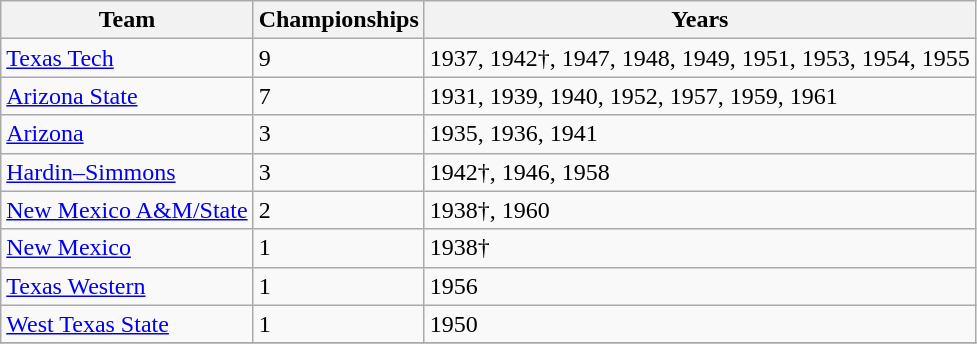<table class="wikitable">
<tr>
<th>Team</th>
<th>Championships</th>
<th>Years</th>
</tr>
<tr>
<td><a href='#'>Texas Tech</a></td>
<td>9</td>
<td>1937, 1942†, 1947, 1948, 1949, 1951, 1953, 1954, 1955</td>
</tr>
<tr>
<td><a href='#'>Arizona State</a></td>
<td>7</td>
<td>1931, 1939, 1940, 1952, 1957, 1959, 1961</td>
</tr>
<tr>
<td><a href='#'>Arizona</a></td>
<td>3</td>
<td>1935, 1936, 1941</td>
</tr>
<tr>
<td><a href='#'>Hardin–Simmons</a></td>
<td>3</td>
<td>1942†, 1946, 1958</td>
</tr>
<tr>
<td><a href='#'>New Mexico A&M/State</a></td>
<td>2</td>
<td>1938†, 1960</td>
</tr>
<tr>
<td><a href='#'>New Mexico</a></td>
<td>1</td>
<td>1938†</td>
</tr>
<tr>
<td><a href='#'>Texas Western</a></td>
<td>1</td>
<td>1956</td>
</tr>
<tr>
<td><a href='#'>West Texas State</a></td>
<td>1</td>
<td>1950</td>
</tr>
<tr>
</tr>
</table>
